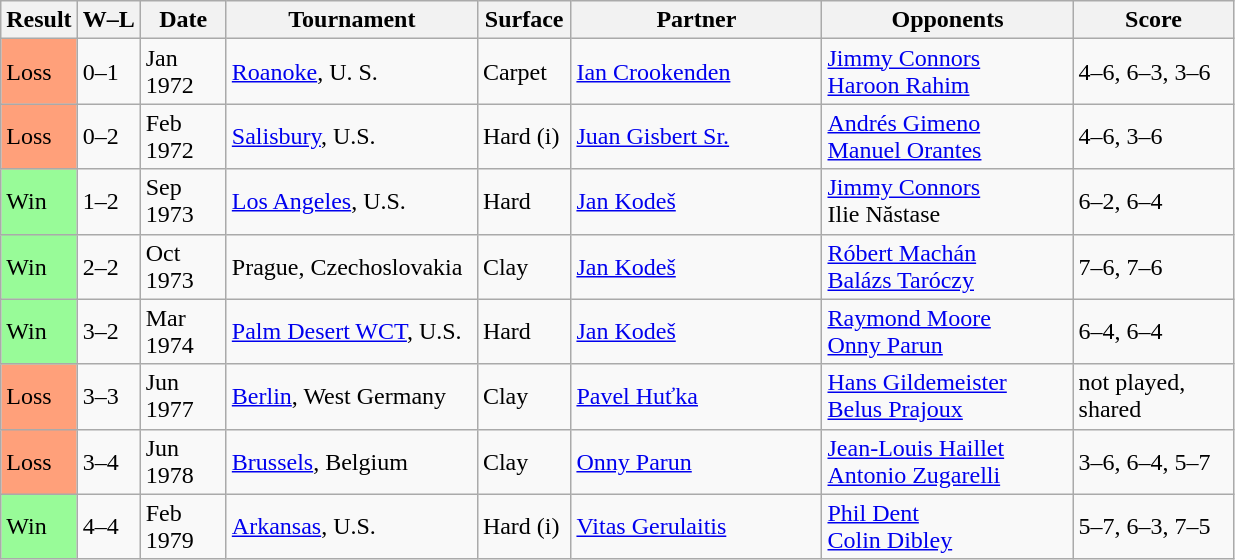<table class="sortable wikitable">
<tr>
<th style="width:40px">Result</th>
<th class="unsortable">W–L</th>
<th style="width:50px">Date</th>
<th style="width:160px">Tournament</th>
<th style="width:55px">Surface</th>
<th style="width:160px">Partner</th>
<th style="width:160px">Opponents</th>
<th style="width:100px" class="unsortable">Score</th>
</tr>
<tr>
<td style="background:#ffa07a;">Loss</td>
<td>0–1</td>
<td>Jan 1972</td>
<td><a href='#'>Roanoke</a>, U. S.</td>
<td>Carpet</td>
<td> <a href='#'>Ian Crookenden</a></td>
<td> <a href='#'>Jimmy Connors</a><br> <a href='#'>Haroon Rahim</a></td>
<td>4–6, 6–3, 3–6</td>
</tr>
<tr>
<td style="background:#ffa07a;">Loss</td>
<td>0–2</td>
<td>Feb 1972</td>
<td><a href='#'>Salisbury</a>, U.S.</td>
<td>Hard (i)</td>
<td> <a href='#'>Juan Gisbert Sr.</a></td>
<td> <a href='#'>Andrés Gimeno</a><br> <a href='#'>Manuel Orantes</a></td>
<td>4–6, 3–6</td>
</tr>
<tr>
<td style="background:#98fb98;">Win</td>
<td>1–2</td>
<td>Sep 1973</td>
<td><a href='#'>Los Angeles</a>, U.S.</td>
<td>Hard</td>
<td> <a href='#'>Jan Kodeš</a></td>
<td> <a href='#'>Jimmy Connors</a> <br>  Ilie Năstase</td>
<td>6–2, 6–4</td>
</tr>
<tr>
<td style="background:#98fb98;">Win</td>
<td>2–2</td>
<td>Oct 1973</td>
<td>Prague, Czechoslovakia</td>
<td>Clay</td>
<td> <a href='#'>Jan Kodeš</a></td>
<td> <a href='#'>Róbert Machán</a> <br>  <a href='#'>Balázs Taróczy</a></td>
<td>7–6, 7–6</td>
</tr>
<tr>
<td style="background:#98fb98;">Win</td>
<td>3–2</td>
<td>Mar 1974</td>
<td><a href='#'>Palm Desert WCT</a>, U.S.</td>
<td>Hard</td>
<td> <a href='#'>Jan Kodeš</a></td>
<td> <a href='#'>Raymond Moore</a> <br>  <a href='#'>Onny Parun</a></td>
<td>6–4, 6–4</td>
</tr>
<tr>
<td style="background:#ffa07a;">Loss</td>
<td>3–3</td>
<td>Jun 1977</td>
<td><a href='#'>Berlin</a>, West Germany</td>
<td>Clay</td>
<td> <a href='#'>Pavel Huťka</a></td>
<td> <a href='#'>Hans Gildemeister</a><br> <a href='#'>Belus Prajoux</a></td>
<td>not played, shared</td>
</tr>
<tr>
<td style="background:#ffa07a;">Loss</td>
<td>3–4</td>
<td>Jun 1978</td>
<td><a href='#'>Brussels</a>, Belgium</td>
<td>Clay</td>
<td> <a href='#'>Onny Parun</a></td>
<td> <a href='#'>Jean-Louis Haillet </a><br> <a href='#'>Antonio Zugarelli</a></td>
<td>3–6, 6–4, 5–7</td>
</tr>
<tr>
<td style="background:#98fb98;">Win</td>
<td>4–4</td>
<td>Feb 1979</td>
<td><a href='#'>Arkansas</a>, U.S.</td>
<td>Hard (i)</td>
<td> <a href='#'>Vitas Gerulaitis</a></td>
<td> <a href='#'>Phil Dent</a> <br>  <a href='#'>Colin Dibley</a></td>
<td>5–7, 6–3, 7–5</td>
</tr>
</table>
